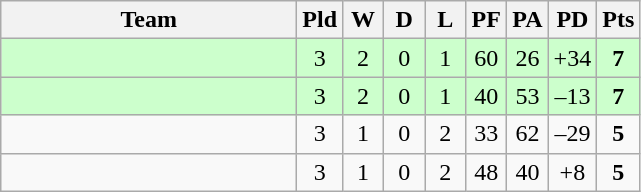<table class="wikitable" style="text-align:center;">
<tr>
<th width=190>Team</th>
<th width=20 abbr="Played">Pld</th>
<th width=20 abbr="Won">W</th>
<th width=20 abbr="Drawn">D</th>
<th width=20 abbr="Lost">L</th>
<th width=20 abbr="Points for">PF</th>
<th width=20 abbr="Points against">PA</th>
<th width=25 abbr="Points difference">PD</th>
<th width=20 abbr="Points">Pts</th>
</tr>
<tr style="background:#ccffcc">
<td align=left></td>
<td>3</td>
<td>2</td>
<td>0</td>
<td>1</td>
<td>60</td>
<td>26</td>
<td>+34</td>
<td><strong>7</strong></td>
</tr>
<tr style="background:#ccffcc">
<td align=left></td>
<td>3</td>
<td>2</td>
<td>0</td>
<td>1</td>
<td>40</td>
<td>53</td>
<td>–13</td>
<td><strong>7</strong></td>
</tr>
<tr>
<td align=left></td>
<td>3</td>
<td>1</td>
<td>0</td>
<td>2</td>
<td>33</td>
<td>62</td>
<td>–29</td>
<td><strong>5</strong></td>
</tr>
<tr>
<td align=left></td>
<td>3</td>
<td>1</td>
<td>0</td>
<td>2</td>
<td>48</td>
<td>40</td>
<td>+8</td>
<td><strong>5</strong></td>
</tr>
</table>
